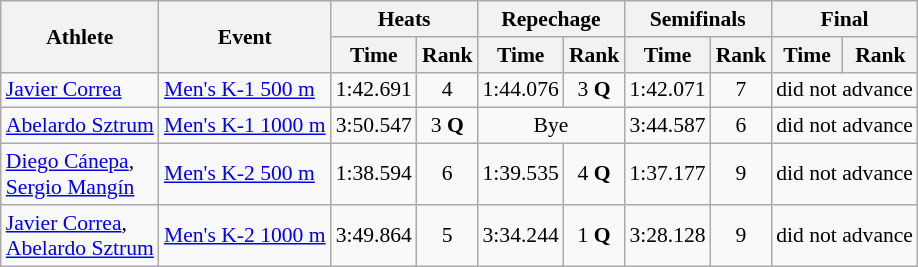<table class=wikitable style="font-size:90%">
<tr>
<th rowspan="2">Athlete</th>
<th rowspan="2">Event</th>
<th colspan="2">Heats</th>
<th colspan="2">Repechage</th>
<th colspan="2">Semifinals</th>
<th colspan="2">Final</th>
</tr>
<tr>
<th>Time</th>
<th>Rank</th>
<th>Time</th>
<th>Rank</th>
<th>Time</th>
<th>Rank</th>
<th>Time</th>
<th>Rank</th>
</tr>
<tr>
<td><a href='#'>Javier Correa</a></td>
<td><a href='#'>Men's K-1 500 m</a></td>
<td align="center">1:42.691</td>
<td align="center">4</td>
<td align="center">1:44.076</td>
<td align="center">3 <strong>Q</strong></td>
<td align="center">1:42.071</td>
<td align="center">7</td>
<td align="center" colspan=2>did not advance</td>
</tr>
<tr>
<td><a href='#'>Abelardo Sztrum</a></td>
<td><a href='#'>Men's K-1 1000 m</a></td>
<td align="center">3:50.547</td>
<td align="center">3 <strong>Q</strong></td>
<td align="center" colspan=2>Bye</td>
<td align="center">3:44.587</td>
<td align="center">6</td>
<td align="center" colspan=2>did not advance</td>
</tr>
<tr>
<td><a href='#'>Diego Cánepa</a>,<br><a href='#'>Sergio Mangín</a></td>
<td><a href='#'>Men's K-2 500 m</a></td>
<td align="center">1:38.594</td>
<td align="center">6</td>
<td align="center">1:39.535</td>
<td align="center">4 <strong>Q</strong></td>
<td align="center">1:37.177</td>
<td align="center">9</td>
<td align="center" colspan="2">did not advance</td>
</tr>
<tr>
<td><a href='#'>Javier Correa</a>,<br><a href='#'>Abelardo Sztrum</a></td>
<td><a href='#'>Men's K-2 1000 m</a></td>
<td align="center">3:49.864</td>
<td align="center">5</td>
<td align="center">3:34.244</td>
<td align="center">1 <strong>Q</strong></td>
<td align="center">3:28.128</td>
<td align="center">9</td>
<td align="center" colspan="2">did not advance</td>
</tr>
</table>
